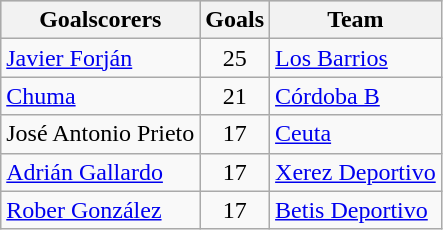<table class="wikitable sortable" class="wikitable">
<tr style="background:#ccc; text-align:center;">
<th>Goalscorers</th>
<th>Goals</th>
<th>Team</th>
</tr>
<tr>
<td> <a href='#'>Javier Forján</a></td>
<td style="text-align:center;">25</td>
<td><a href='#'>Los Barrios</a></td>
</tr>
<tr>
<td> <a href='#'>Chuma</a></td>
<td style="text-align:center;">21</td>
<td><a href='#'>Córdoba B</a></td>
</tr>
<tr>
<td> José Antonio Prieto</td>
<td style="text-align:center;">17</td>
<td><a href='#'>Ceuta</a></td>
</tr>
<tr>
<td> <a href='#'>Adrián Gallardo</a></td>
<td style="text-align:center;">17</td>
<td><a href='#'>Xerez Deportivo</a></td>
</tr>
<tr>
<td> <a href='#'>Rober González</a></td>
<td style="text-align:center;">17</td>
<td><a href='#'>Betis Deportivo</a></td>
</tr>
</table>
